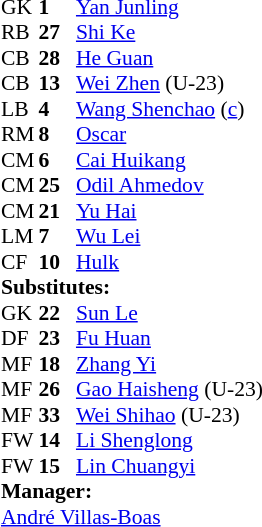<table cellspacing="0" cellpadding="0" style="font-size:90%; margin:auto">
<tr>
<th width="25"></th>
<th width="25"></th>
</tr>
<tr>
<td>GK</td>
<td><strong>1</strong></td>
<td> <a href='#'>Yan Junling</a></td>
</tr>
<tr>
<td>RB</td>
<td><strong>27</strong></td>
<td> <a href='#'>Shi Ke</a></td>
</tr>
<tr>
<td>CB</td>
<td><strong>28</strong></td>
<td> <a href='#'>He Guan</a></td>
</tr>
<tr>
<td>CB</td>
<td><strong>13</strong></td>
<td> <a href='#'>Wei Zhen</a> (U-23)</td>
<td></td>
<td></td>
</tr>
<tr>
<td>LB</td>
<td><strong>4</strong></td>
<td> <a href='#'>Wang Shenchao</a> (<a href='#'>c</a>)</td>
</tr>
<tr>
<td>RM</td>
<td><strong>8</strong></td>
<td> <a href='#'>Oscar</a></td>
<td></td>
</tr>
<tr>
<td>CM</td>
<td><strong>6</strong></td>
<td> <a href='#'>Cai Huikang</a></td>
<td></td>
<td></td>
</tr>
<tr>
<td>CM</td>
<td><strong>25</strong></td>
<td> <a href='#'>Odil Ahmedov</a></td>
</tr>
<tr>
<td>CM</td>
<td><strong>21</strong></td>
<td> <a href='#'>Yu Hai</a></td>
<td></td>
<td></td>
</tr>
<tr>
<td>LM</td>
<td><strong>7</strong></td>
<td> <a href='#'>Wu Lei</a></td>
</tr>
<tr>
<td>CF</td>
<td><strong>10</strong></td>
<td> <a href='#'>Hulk</a></td>
<td></td>
</tr>
<tr>
<td colspan=3><strong>Substitutes:</strong></td>
</tr>
<tr>
<td>GK</td>
<td><strong>22</strong></td>
<td> <a href='#'>Sun Le</a></td>
</tr>
<tr>
<td>DF</td>
<td><strong>23</strong></td>
<td> <a href='#'>Fu Huan</a></td>
<td></td>
<td></td>
</tr>
<tr>
<td>MF</td>
<td><strong>18</strong></td>
<td> <a href='#'>Zhang Yi</a></td>
</tr>
<tr>
<td>MF</td>
<td><strong>26</strong></td>
<td> <a href='#'>Gao Haisheng</a> (U-23)</td>
</tr>
<tr>
<td>MF</td>
<td><strong>33</strong></td>
<td> <a href='#'>Wei Shihao</a> (U-23)</td>
<td></td>
<td></td>
</tr>
<tr>
<td>FW</td>
<td><strong>14</strong></td>
<td> <a href='#'>Li Shenglong</a></td>
</tr>
<tr>
<td>FW</td>
<td><strong>15</strong></td>
<td> <a href='#'>Lin Chuangyi</a></td>
<td></td>
<td></td>
</tr>
<tr>
<td colspan=3><strong>Manager:</strong></td>
</tr>
<tr>
<td colspan=3> <a href='#'>André Villas-Boas</a></td>
</tr>
</table>
